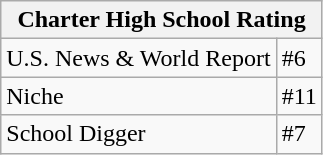<table class="wikitable">
<tr>
<th colspan="6">Charter High School Rating</th>
</tr>
<tr>
<td colspan="3">U.S. News & World Report</td>
<td colspan="3">#6</td>
</tr>
<tr>
<td colspan="3">Niche</td>
<td colspan="3">#11</td>
</tr>
<tr>
<td colspan="3">School Digger</td>
<td colspan="3">#7</td>
</tr>
</table>
